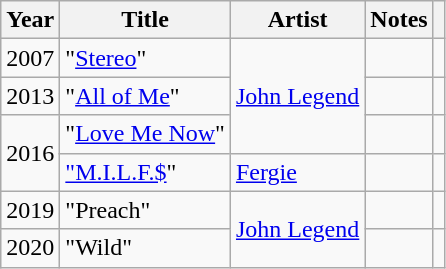<table class="wikitable sortable">
<tr>
<th>Year</th>
<th>Title</th>
<th>Artist</th>
<th class="unsortable">Notes</th>
<th class="unsortable"></th>
</tr>
<tr>
<td>2007</td>
<td>"<a href='#'>Stereo</a>"</td>
<td rowspan="3"><a href='#'>John Legend</a></td>
<td></td>
<td align="center"></td>
</tr>
<tr>
<td>2013</td>
<td>"<a href='#'>All of Me</a>"</td>
<td></td>
<td align="center"></td>
</tr>
<tr>
<td rowspan="2">2016</td>
<td>"<a href='#'>Love Me Now</a>"</td>
<td></td>
<td align="center"></td>
</tr>
<tr>
<td><a href='#'>"M.I.L.F.$</a>"</td>
<td><a href='#'>Fergie</a></td>
<td></td>
<td align="center"></td>
</tr>
<tr>
<td>2019</td>
<td>"Preach"</td>
<td rowspan="2"><a href='#'>John Legend</a></td>
<td></td>
<td align="center"></td>
</tr>
<tr>
<td>2020</td>
<td>"Wild"</td>
<td></td>
<td align="center"></td>
</tr>
</table>
